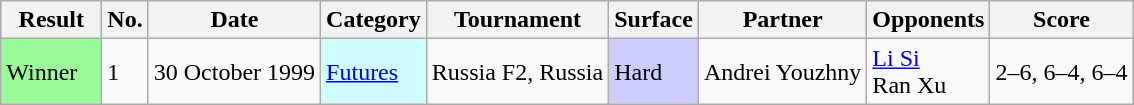<table class="wikitable">
<tr>
<th scope="col" width=60>Result</th>
<th scope="col" class="unsortable">No.</th>
<th scope="col">Date</th>
<th scope="col" class="unsortable">Category</th>
<th scope="col">Tournament</th>
<th scope="col">Surface</th>
<th scope="col">Partner</th>
<th scope="col">Opponents</th>
<th scope="col" class="unsortable">Score</th>
</tr>
<tr>
<td bgcolor=98FB98>Winner</td>
<td>1</td>
<td>30 October 1999</td>
<td style=background:#CFFCFF><a href='#'>Futures</a></td>
<td>Russia F2, Russia</td>
<td bgcolor=CCCCFF>Hard</td>
<td> Andrei Youzhny</td>
<td> <a href='#'>Li Si</a><br> Ran Xu</td>
<td>2–6, 6–4, 6–4</td>
</tr>
</table>
